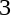<table cellspacing=0 cellpadding=0>
<tr>
<td><div>3 </div></td>
<td style="font-size: 95%"></td>
</tr>
</table>
